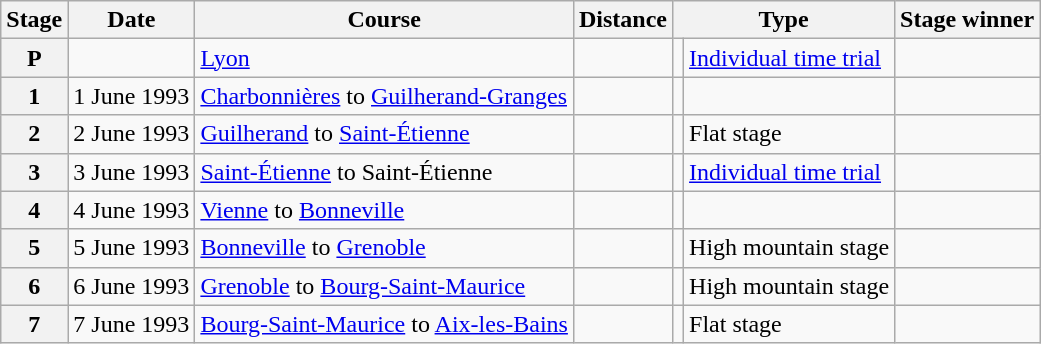<table class="wikitable">
<tr>
<th scope="col">Stage</th>
<th scope="col">Date</th>
<th scope="col">Course</th>
<th scope="col">Distance</th>
<th scope="col" colspan="2">Type</th>
<th scope="col">Stage winner</th>
</tr>
<tr>
<th scope="row" style="text-align:center;">P</th>
<td style="text-align:center;"></td>
<td><a href='#'>Lyon</a></td>
<td style="text-align:center;"></td>
<td></td>
<td><a href='#'>Individual time trial</a></td>
<td></td>
</tr>
<tr>
<th scope="row" style="text-align:center;">1</th>
<td style="text-align:center;">1 June 1993</td>
<td><a href='#'>Charbonnières</a> to <a href='#'>Guilherand-Granges</a></td>
<td style="text-align:center;"></td>
<td></td>
<td></td>
<td></td>
</tr>
<tr>
<th scope="row" style="text-align:center;">2</th>
<td style="text-align:center;">2 June 1993</td>
<td><a href='#'>Guilherand</a> to <a href='#'>Saint-Étienne</a></td>
<td style="text-align:center;"></td>
<td></td>
<td>Flat stage</td>
<td></td>
</tr>
<tr>
<th scope="row" style="text-align:center;">3</th>
<td style="text-align:center;">3 June 1993</td>
<td><a href='#'>Saint-Étienne</a> to Saint-Étienne</td>
<td style="text-align:center;"></td>
<td></td>
<td><a href='#'>Individual time trial</a></td>
<td></td>
</tr>
<tr>
<th scope="row" style="text-align:center;">4</th>
<td style="text-align:center;">4 June 1993</td>
<td><a href='#'>Vienne</a> to <a href='#'>Bonneville</a></td>
<td style="text-align:center;"></td>
<td></td>
<td></td>
<td></td>
</tr>
<tr>
<th scope="row" style="text-align:center;">5</th>
<td style="text-align:center;">5 June 1993</td>
<td><a href='#'>Bonneville</a> to <a href='#'>Grenoble</a></td>
<td style="text-align:center;"></td>
<td></td>
<td>High mountain stage</td>
<td></td>
</tr>
<tr>
<th scope="row" style="text-align:center;">6</th>
<td style="text-align:center;">6 June 1993</td>
<td><a href='#'>Grenoble</a> to <a href='#'>Bourg-Saint-Maurice</a></td>
<td style="text-align:center;"></td>
<td></td>
<td>High mountain stage</td>
<td></td>
</tr>
<tr>
<th scope="row" style="text-align:center;">7</th>
<td style="text-align:center;">7 June 1993</td>
<td><a href='#'>Bourg-Saint-Maurice</a> to <a href='#'>Aix-les-Bains</a></td>
<td style="text-align:center;"></td>
<td></td>
<td>Flat stage</td>
<td></td>
</tr>
</table>
